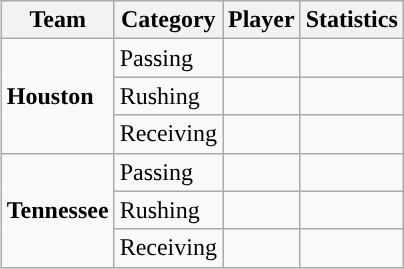<table class="wikitable" style="float: right;">
<tr>
<th>Team</th>
<th>Category</th>
<th>Player</th>
<th>Statistics</th>
</tr>
<tr>
<td rowspan=3><strong>Houston</strong></td>
<td>Passing</td>
<td></td>
<td></td>
</tr>
<tr>
<td>Rushing</td>
<td></td>
<td></td>
</tr>
<tr>
<td>Receiving</td>
<td></td>
<td></td>
</tr>
<tr>
<td rowspan=3><strong>Tennessee</strong></td>
<td>Passing</td>
<td></td>
<td></td>
</tr>
<tr>
<td>Rushing</td>
<td></td>
<td></td>
</tr>
<tr>
<td>Receiving</td>
<td></td>
<td></td>
</tr>
</table>
